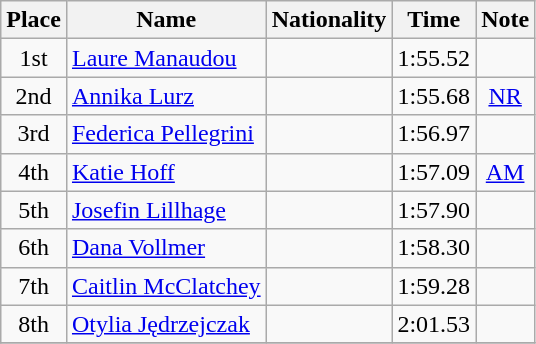<table class="wikitable" style="text-align:center">
<tr>
<th>Place</th>
<th>Name</th>
<th>Nationality</th>
<th>Time</th>
<th>Note</th>
</tr>
<tr>
<td>1st</td>
<td align=left><a href='#'>Laure Manaudou</a></td>
<td align=left></td>
<td>1:55.52</td>
<td></td>
</tr>
<tr>
<td>2nd</td>
<td align=left><a href='#'>Annika Lurz</a></td>
<td align=left></td>
<td>1:55.68</td>
<td><a href='#'>NR</a></td>
</tr>
<tr>
<td>3rd</td>
<td align=left><a href='#'>Federica Pellegrini</a></td>
<td align=left></td>
<td>1:56.97</td>
<td></td>
</tr>
<tr>
<td>4th</td>
<td align=left><a href='#'>Katie Hoff</a></td>
<td align=left></td>
<td>1:57.09</td>
<td><a href='#'>AM</a></td>
</tr>
<tr>
<td>5th</td>
<td align=left><a href='#'>Josefin Lillhage</a></td>
<td align=left></td>
<td>1:57.90</td>
<td></td>
</tr>
<tr>
<td>6th</td>
<td align=left><a href='#'>Dana Vollmer</a></td>
<td align=left></td>
<td>1:58.30</td>
<td></td>
</tr>
<tr>
<td>7th</td>
<td align=left><a href='#'>Caitlin McClatchey</a></td>
<td align=left></td>
<td>1:59.28</td>
<td></td>
</tr>
<tr>
<td>8th</td>
<td align=left><a href='#'>Otylia Jędrzejczak</a></td>
<td align=left></td>
<td>2:01.53</td>
<td></td>
</tr>
<tr>
</tr>
</table>
